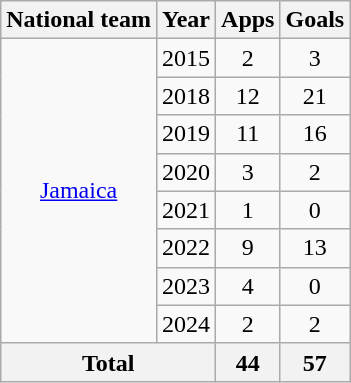<table class="wikitable" style="text-align:center">
<tr>
<th>National team</th>
<th>Year</th>
<th>Apps</th>
<th>Goals</th>
</tr>
<tr>
<td rowspan="8"><a href='#'>Jamaica</a></td>
<td>2015</td>
<td>2</td>
<td>3</td>
</tr>
<tr>
<td>2018</td>
<td>12</td>
<td>21</td>
</tr>
<tr>
<td>2019</td>
<td>11</td>
<td>16</td>
</tr>
<tr>
<td>2020</td>
<td>3</td>
<td>2</td>
</tr>
<tr>
<td>2021</td>
<td>1</td>
<td>0</td>
</tr>
<tr>
<td>2022</td>
<td>9</td>
<td>13</td>
</tr>
<tr>
<td>2023</td>
<td>4</td>
<td>0</td>
</tr>
<tr>
<td>2024</td>
<td>2</td>
<td>2</td>
</tr>
<tr>
<th colspan="2">Total</th>
<th>44</th>
<th>57</th>
</tr>
</table>
